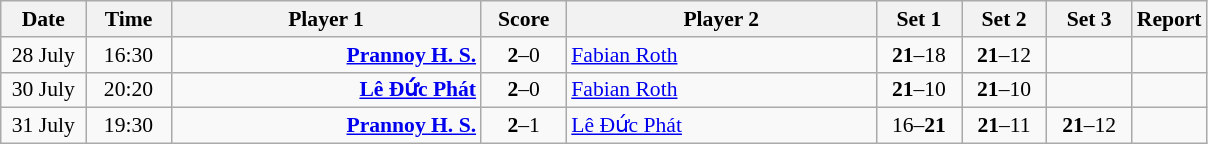<table class="wikitable" style="font-size:90%; text-align:center">
<tr>
<th width="50">Date</th>
<th width="50">Time</th>
<th width="200">Player 1</th>
<th width="50">Score</th>
<th width="200">Player 2</th>
<th width="50">Set 1</th>
<th width="50">Set 2</th>
<th width="50">Set 3</th>
<th>Report</th>
</tr>
<tr>
<td>28 July</td>
<td>16:30</td>
<td align="right"><strong><a href='#'>Prannoy H. S.</a> </strong></td>
<td><strong>2</strong>–0</td>
<td align="left"> <a href='#'>Fabian Roth</a></td>
<td><strong>21</strong>–18</td>
<td><strong>21</strong>–12</td>
<td></td>
<td></td>
</tr>
<tr>
<td>30 July</td>
<td>20:20</td>
<td align="right"><strong><a href='#'>Lê Đức Phát</a> </strong></td>
<td><strong>2</strong>–0</td>
<td align="left"> <a href='#'>Fabian Roth</a></td>
<td><strong>21</strong>–10</td>
<td><strong>21</strong>–10</td>
<td></td>
<td></td>
</tr>
<tr>
<td>31 July</td>
<td>19:30</td>
<td align="right"><strong><a href='#'>Prannoy H. S.</a> </strong></td>
<td><strong>2</strong>–1</td>
<td align="left"> <a href='#'>Lê Đức Phát</a></td>
<td>16–<strong>21</strong></td>
<td><strong>21</strong>–11</td>
<td><strong>21</strong>–12</td>
<td></td>
</tr>
</table>
